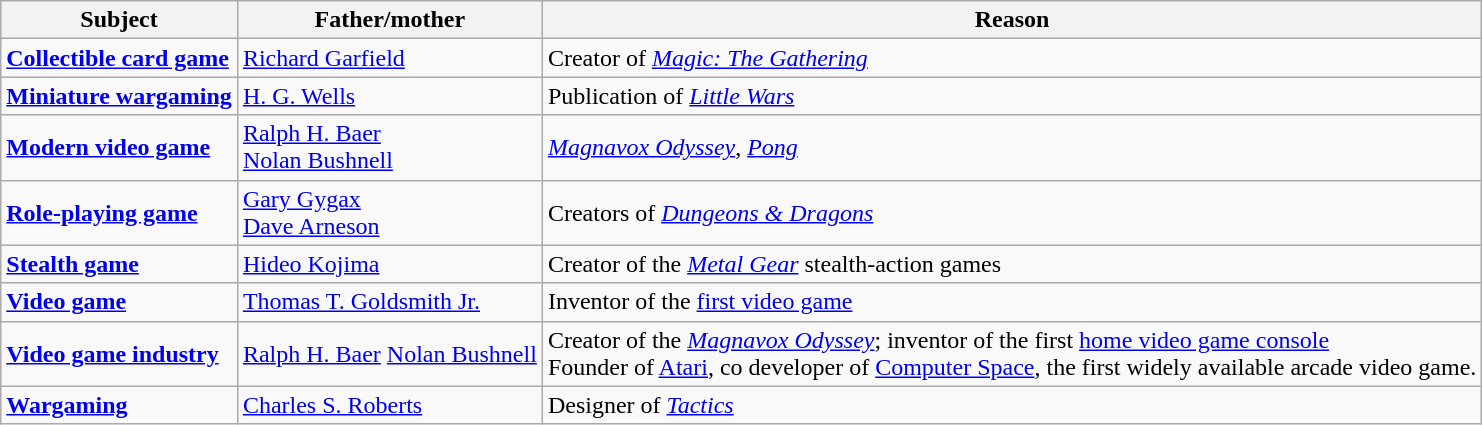<table class="wikitable sortable">
<tr>
<th>Subject</th>
<th>Father/mother</th>
<th>Reason</th>
</tr>
<tr>
<td><strong><a href='#'>Collectible card game</a></strong></td>
<td><a href='#'>Richard Garfield</a></td>
<td>Creator of <em><a href='#'>Magic: The Gathering</a></em></td>
</tr>
<tr>
<td><strong><a href='#'>Miniature wargaming</a></strong></td>
<td><a href='#'>H. G. Wells</a></td>
<td>Publication of <em><a href='#'>Little Wars</a></em></td>
</tr>
<tr>
<td><strong><a href='#'>Modern video game</a></strong></td>
<td><a href='#'>Ralph H. Baer</a> <br> <a href='#'>Nolan Bushnell</a></td>
<td><em><a href='#'>Magnavox Odyssey</a></em>, <em><a href='#'>Pong</a></em></td>
</tr>
<tr>
<td><strong><a href='#'>Role-playing game</a></strong></td>
<td><a href='#'>Gary Gygax</a><br><a href='#'>Dave Arneson</a></td>
<td>Creators of <em><a href='#'>Dungeons & Dragons</a></em></td>
</tr>
<tr>
<td><strong><a href='#'>Stealth game</a></strong></td>
<td><a href='#'>Hideo Kojima</a></td>
<td>Creator of the <em><a href='#'>Metal Gear</a></em> stealth-action games</td>
</tr>
<tr>
<td><strong><a href='#'>Video game</a></strong></td>
<td><a href='#'>Thomas T. Goldsmith Jr.</a></td>
<td>Inventor of the <a href='#'>first video game</a></td>
</tr>
<tr>
<td><strong><a href='#'>Video game industry</a></strong></td>
<td><a href='#'>Ralph H. Baer</a> <a href='#'>Nolan Bushnell</a></td>
<td>Creator of the <em><a href='#'>Magnavox Odyssey</a></em>; inventor of the first <a href='#'>home video game console</a><br>Founder of <a href='#'>Atari</a>, co developer of <a href='#'>Computer Space</a>, the first widely available arcade video game.</td>
</tr>
<tr>
<td><strong><a href='#'>Wargaming</a></strong></td>
<td><a href='#'>Charles S. Roberts</a></td>
<td>Designer of <em><a href='#'>Tactics</a></em></td>
</tr>
</table>
